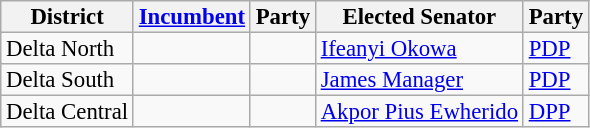<table class="sortable wikitable" style="font-size:95%;line-height:14px;">
<tr>
<th class="unsortable">District</th>
<th class="unsortable"><a href='#'>Incumbent</a></th>
<th>Party</th>
<th class="unsortable">Elected Senator</th>
<th>Party</th>
</tr>
<tr>
<td>Delta North</td>
<td></td>
<td></td>
<td><a href='#'>Ifeanyi Okowa</a></td>
<td><a href='#'>PDP</a></td>
</tr>
<tr>
<td>Delta South</td>
<td></td>
<td></td>
<td><a href='#'>James Manager</a></td>
<td><a href='#'>PDP</a></td>
</tr>
<tr>
<td>Delta Central</td>
<td></td>
<td></td>
<td><a href='#'>Akpor Pius Ewherido</a></td>
<td><a href='#'>DPP</a></td>
</tr>
</table>
